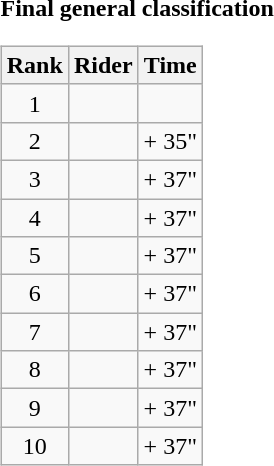<table>
<tr>
<td><strong>Final general classification</strong><br><table class="wikitable">
<tr>
<th scope="col">Rank</th>
<th scope="col">Rider</th>
<th scope="col">Time</th>
</tr>
<tr>
<td style="text-align:center;">1</td>
<td></td>
<td style="text-align:right;"></td>
</tr>
<tr>
<td style="text-align:center;">2</td>
<td></td>
<td style="text-align:right;">+ 35"</td>
</tr>
<tr>
<td style="text-align:center;">3</td>
<td></td>
<td style="text-align:right;">+ 37"</td>
</tr>
<tr>
<td style="text-align:center;">4</td>
<td></td>
<td style="text-align:right;">+ 37"</td>
</tr>
<tr>
<td style="text-align:center;">5</td>
<td></td>
<td style="text-align:right;">+ 37"</td>
</tr>
<tr>
<td style="text-align:center;">6</td>
<td></td>
<td style="text-align:right;">+ 37"</td>
</tr>
<tr>
<td style="text-align:center;">7</td>
<td></td>
<td style="text-align:right;">+ 37"</td>
</tr>
<tr>
<td style="text-align:center;">8</td>
<td></td>
<td style="text-align:right;">+ 37"</td>
</tr>
<tr>
<td style="text-align:center;">9</td>
<td></td>
<td style="text-align:right;">+ 37"</td>
</tr>
<tr>
<td style="text-align:center;">10</td>
<td></td>
<td style="text-align:right;">+ 37"</td>
</tr>
</table>
</td>
</tr>
</table>
